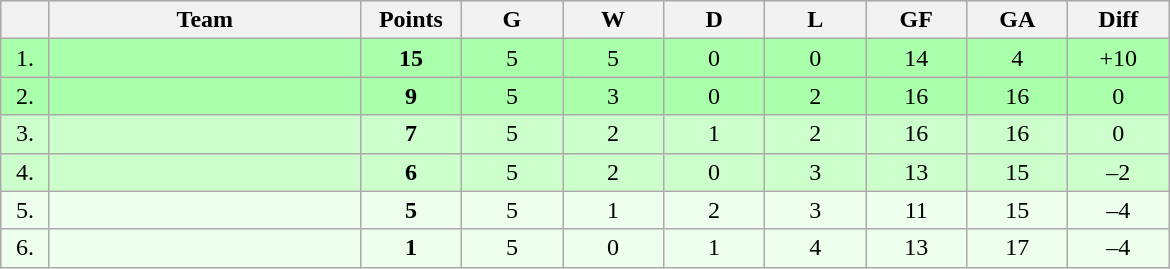<table class=wikitable style="text-align:center">
<tr bgcolor="#DCDCDC">
<th width="25"></th>
<th width="200">Team</th>
<th width="60">Points</th>
<th width="60">G</th>
<th width="60">W</th>
<th width="60">D</th>
<th width="60">L</th>
<th width="60">GF</th>
<th width="60">GA</th>
<th width="60">Diff</th>
</tr>
<tr bgcolor=#AAFFAA>
<td>1.</td>
<td align=left></td>
<td><strong>15</strong></td>
<td>5</td>
<td>5</td>
<td>0</td>
<td>0</td>
<td>14</td>
<td>4</td>
<td>+10</td>
</tr>
<tr bgcolor=#AAFFAA>
<td>2.</td>
<td align=left></td>
<td><strong>9</strong></td>
<td>5</td>
<td>3</td>
<td>0</td>
<td>2</td>
<td>16</td>
<td>16</td>
<td>0</td>
</tr>
<tr bgcolor=#CCFFCC>
<td>3.</td>
<td align=left></td>
<td><strong>7</strong></td>
<td>5</td>
<td>2</td>
<td>1</td>
<td>2</td>
<td>16</td>
<td>16</td>
<td>0</td>
</tr>
<tr bgcolor=#CCFFCC>
<td>4.</td>
<td align=left></td>
<td><strong>6</strong></td>
<td>5</td>
<td>2</td>
<td>0</td>
<td>3</td>
<td>13</td>
<td>15</td>
<td>–2</td>
</tr>
<tr bgcolor=#EEFFEE>
<td>5.</td>
<td align=left></td>
<td><strong>5</strong></td>
<td>5</td>
<td>1</td>
<td>2</td>
<td>3</td>
<td>11</td>
<td>15</td>
<td>–4</td>
</tr>
<tr bgcolor=#EEFFEE>
<td>6.</td>
<td align=left></td>
<td><strong>1</strong></td>
<td>5</td>
<td>0</td>
<td>1</td>
<td>4</td>
<td>13</td>
<td>17</td>
<td>–4</td>
</tr>
</table>
